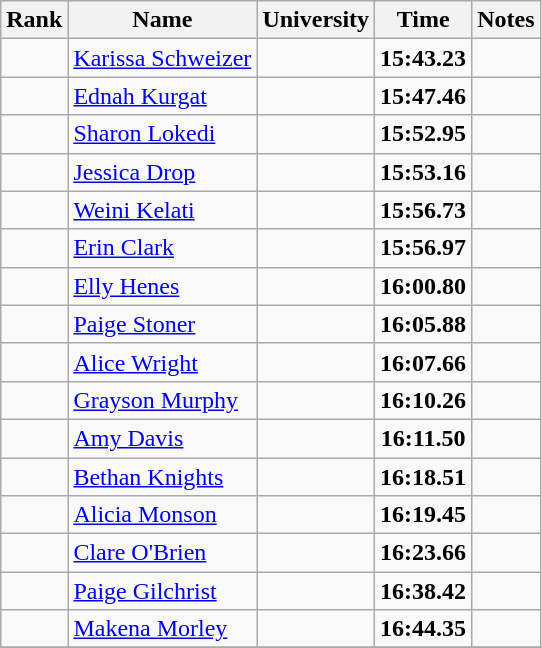<table class="wikitable sortable" style="text-align:center">
<tr>
<th>Rank</th>
<th>Name</th>
<th>University</th>
<th>Time</th>
<th>Notes</th>
</tr>
<tr>
<td></td>
<td align=left><a href='#'>Karissa Schweizer</a></td>
<td></td>
<td><strong>15:43.23</strong></td>
<td></td>
</tr>
<tr>
<td></td>
<td align=left><a href='#'>Ednah Kurgat</a></td>
<td></td>
<td><strong>15:47.46</strong></td>
<td></td>
</tr>
<tr>
<td></td>
<td align=left><a href='#'>Sharon Lokedi</a></td>
<td></td>
<td><strong>15:52.95</strong></td>
<td></td>
</tr>
<tr>
<td></td>
<td align=left><a href='#'>Jessica Drop</a></td>
<td></td>
<td><strong>15:53.16</strong></td>
<td></td>
</tr>
<tr>
<td></td>
<td align=left><a href='#'>Weini Kelati</a></td>
<td></td>
<td><strong>15:56.73</strong></td>
<td></td>
</tr>
<tr>
<td></td>
<td align=left><a href='#'>Erin Clark</a></td>
<td></td>
<td><strong>15:56.97</strong></td>
<td></td>
</tr>
<tr>
<td></td>
<td align=left><a href='#'>Elly Henes</a></td>
<td></td>
<td><strong>16:00.80</strong></td>
<td></td>
</tr>
<tr>
<td></td>
<td align=left><a href='#'>Paige Stoner</a></td>
<td></td>
<td><strong>16:05.88</strong></td>
<td></td>
</tr>
<tr>
<td></td>
<td align=left><a href='#'>Alice Wright</a></td>
<td></td>
<td><strong>16:07.66</strong></td>
<td></td>
</tr>
<tr>
<td></td>
<td align=left><a href='#'>Grayson Murphy</a></td>
<td></td>
<td><strong>16:10.26</strong></td>
<td></td>
</tr>
<tr>
<td></td>
<td align=left><a href='#'>Amy Davis</a></td>
<td></td>
<td><strong>16:11.50</strong></td>
<td></td>
</tr>
<tr>
<td></td>
<td align=left><a href='#'>Bethan Knights</a></td>
<td></td>
<td><strong>16:18.51</strong></td>
<td></td>
</tr>
<tr>
<td></td>
<td align=left><a href='#'>Alicia Monson</a></td>
<td></td>
<td><strong>16:19.45</strong></td>
<td></td>
</tr>
<tr>
<td></td>
<td align=left><a href='#'>Clare O'Brien</a></td>
<td></td>
<td><strong>16:23.66</strong></td>
<td></td>
</tr>
<tr>
<td></td>
<td align=left><a href='#'>Paige Gilchrist</a></td>
<td></td>
<td><strong>16:38.42</strong></td>
<td></td>
</tr>
<tr>
<td></td>
<td align=left><a href='#'>Makena Morley</a></td>
<td></td>
<td><strong>16:44.35</strong></td>
<td></td>
</tr>
<tr>
</tr>
</table>
